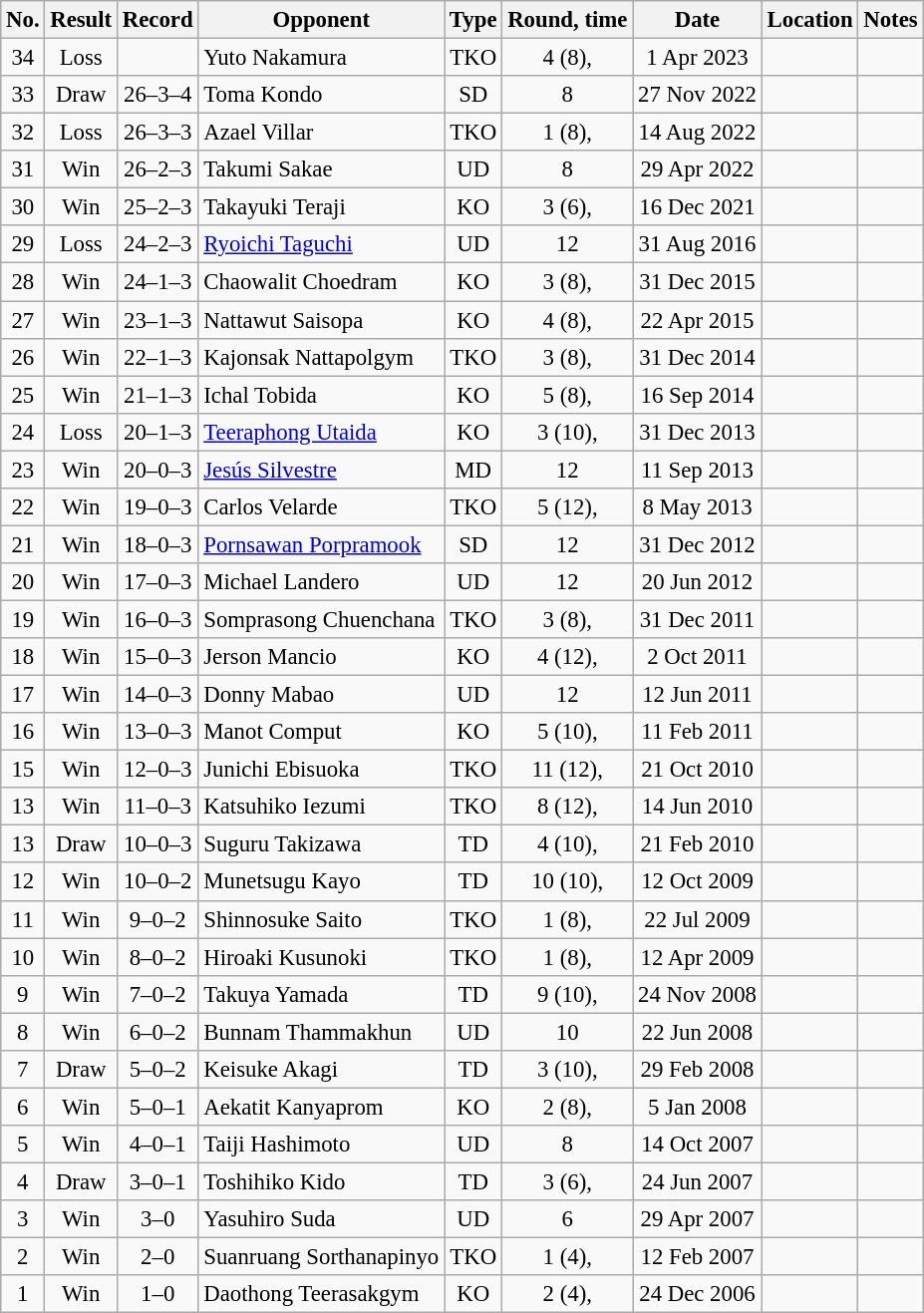<table class="wikitable" style="text-align:center; font-size:95%">
<tr>
<th>No.</th>
<th>Result</th>
<th>Record</th>
<th>Opponent</th>
<th>Type</th>
<th>Round, time</th>
<th>Date</th>
<th>Location</th>
<th>Notes</th>
</tr>
<tr>
<td>34</td>
<td>Loss</td>
<td></td>
<td align=left>Yuto Nakamura</td>
<td>TKO</td>
<td>4 (8), </td>
<td>1 Apr 2023</td>
<td align=left></td>
<td></td>
</tr>
<tr>
<td>33</td>
<td>Draw</td>
<td>26–3–4</td>
<td align=left>Toma Kondo</td>
<td>SD</td>
<td>8</td>
<td>27 Nov 2022</td>
<td align=left></td>
<td></td>
</tr>
<tr>
<td>32</td>
<td>Loss</td>
<td>26–3–3</td>
<td align=left>Azael Villar</td>
<td>TKO</td>
<td>1 (8), </td>
<td>14 Aug 2022</td>
<td align=left></td>
<td></td>
</tr>
<tr>
<td>31</td>
<td>Win</td>
<td>26–2–3</td>
<td align=left>Takumi Sakae</td>
<td>UD</td>
<td>8</td>
<td>29 Apr 2022</td>
<td align=left></td>
<td align=left></td>
</tr>
<tr>
<td>30</td>
<td>Win</td>
<td>25–2–3</td>
<td align=left>Takayuki Teraji</td>
<td>KO</td>
<td>3 (6), </td>
<td>16 Dec 2021</td>
<td align=left></td>
<td align=left></td>
</tr>
<tr>
<td>29</td>
<td>Loss</td>
<td>24–2–3</td>
<td align=left><a href='#'>Ryoichi Taguchi</a></td>
<td>UD</td>
<td>12</td>
<td>31 Aug 2016</td>
<td align=left></td>
<td align=left></td>
</tr>
<tr>
<td>28</td>
<td>Win</td>
<td>24–1–3</td>
<td align=left>Chaowalit Choedram</td>
<td>KO</td>
<td>3 (8), </td>
<td>31 Dec 2015</td>
<td align=left></td>
<td align=left></td>
</tr>
<tr>
<td>27</td>
<td>Win</td>
<td>23–1–3</td>
<td align=left>Nattawut Saisopa</td>
<td>KO</td>
<td>4 (8), </td>
<td>22 Apr 2015</td>
<td align=left></td>
<td align=left></td>
</tr>
<tr>
<td>26</td>
<td>Win</td>
<td>22–1–3</td>
<td align=left>Kajonsak Nattapolgym</td>
<td>TKO</td>
<td>3 (8), </td>
<td>31 Dec 2014</td>
<td align=left></td>
<td align=left></td>
</tr>
<tr>
<td>25</td>
<td>Win</td>
<td>21–1–3</td>
<td align=left>Ichal Tobida</td>
<td>KO</td>
<td>5 (8), </td>
<td>16 Sep 2014</td>
<td align=left></td>
<td align=left></td>
</tr>
<tr>
<td>24</td>
<td>Loss</td>
<td>20–1–3</td>
<td align=left><a href='#'>Teeraphong Utaida</a></td>
<td>KO</td>
<td>3 (10), </td>
<td>31 Dec 2013</td>
<td align=left></td>
<td align=left></td>
</tr>
<tr>
<td>23</td>
<td>Win</td>
<td>20–0–3</td>
<td align=left><a href='#'>Jesús Silvestre</a></td>
<td>MD</td>
<td>12</td>
<td>11 Sep 2013</td>
<td align=left></td>
<td align=left></td>
</tr>
<tr>
<td>22</td>
<td>Win</td>
<td>19–0–3</td>
<td align=left>Carlos Velarde</td>
<td>TKO</td>
<td>5 (12), </td>
<td>8 May 2013</td>
<td align=left></td>
<td align=left></td>
</tr>
<tr>
<td>21</td>
<td>Win</td>
<td>18–0–3</td>
<td align=left><a href='#'>Pornsawan Porpramook</a></td>
<td>SD</td>
<td>12</td>
<td>31 Dec 2012</td>
<td align=left></td>
<td align=left></td>
</tr>
<tr>
<td>20</td>
<td>Win</td>
<td>17–0–3</td>
<td align=left>Michael Landero</td>
<td>UD</td>
<td>12</td>
<td>20 Jun 2012</td>
<td align=left></td>
<td align=left></td>
</tr>
<tr>
<td>19</td>
<td>Win</td>
<td>16–0–3</td>
<td align=left>Somprasong Chuenchana</td>
<td>TKO</td>
<td>3 (8), </td>
<td>31 Dec 2011</td>
<td align=left></td>
<td align=left></td>
</tr>
<tr>
<td>18</td>
<td>Win</td>
<td>15–0–3</td>
<td align=left>Jerson Mancio</td>
<td>KO</td>
<td>4 (12), </td>
<td>2 Oct 2011</td>
<td align=left></td>
<td align=left></td>
</tr>
<tr>
<td>17</td>
<td>Win</td>
<td>14–0–3</td>
<td align=left>Donny Mabao</td>
<td>UD</td>
<td>12</td>
<td>12 Jun 2011</td>
<td align=left></td>
<td align=left></td>
</tr>
<tr>
<td>16</td>
<td>Win</td>
<td>13–0–3</td>
<td align=left>Manot Comput</td>
<td>KO</td>
<td>5 (10), </td>
<td>11 Feb 2011</td>
<td align=left></td>
<td align=left></td>
</tr>
<tr>
<td>15</td>
<td>Win</td>
<td>12–0–3</td>
<td align=left>Junichi Ebisuoka</td>
<td>TKO</td>
<td>11 (12), </td>
<td>21 Oct 2010</td>
<td align=left></td>
<td align=left></td>
</tr>
<tr>
<td>13</td>
<td>Win</td>
<td>11–0–3</td>
<td align=left>Katsuhiko Iezumi</td>
<td>TKO</td>
<td>8 (12), </td>
<td>14 Jun 2010</td>
<td align=left></td>
<td align=left></td>
</tr>
<tr>
<td>13</td>
<td>Draw</td>
<td>10–0–3</td>
<td align=left>Suguru Takizawa</td>
<td>TD</td>
<td>4 (10), </td>
<td>21 Feb 2010</td>
<td align=left></td>
<td align=left></td>
</tr>
<tr>
<td>12</td>
<td>Win</td>
<td>10–0–2</td>
<td align=left>Munetsugu Kayo</td>
<td>TD</td>
<td>10 (10), </td>
<td>12 Oct 2009</td>
<td align=left></td>
<td align=left></td>
</tr>
<tr>
<td>11</td>
<td>Win</td>
<td>9–0–2</td>
<td align=left>Shinnosuke Saito</td>
<td>TKO</td>
<td>1 (8), </td>
<td>22 Jul 2009</td>
<td align=left></td>
<td align=left></td>
</tr>
<tr>
<td>10</td>
<td>Win</td>
<td>8–0–2</td>
<td align=left>Hiroaki Kusunoki</td>
<td>TKO</td>
<td>1 (8), </td>
<td>12 Apr 2009</td>
<td align=left></td>
<td align=left></td>
</tr>
<tr>
<td>9</td>
<td>Win</td>
<td>7–0–2</td>
<td align=left>Takuya Yamada</td>
<td>TD</td>
<td>9 (10), </td>
<td>24 Nov 2008</td>
<td align=left></td>
<td align=left></td>
</tr>
<tr>
<td>8</td>
<td>Win</td>
<td>6–0–2</td>
<td align=left>Bunnam Thammakhun</td>
<td>UD</td>
<td>10</td>
<td>22 Jun 2008</td>
<td align=left></td>
<td align=left></td>
</tr>
<tr>
<td>7</td>
<td>Draw</td>
<td>5–0–2</td>
<td align=left>Keisuke Akagi</td>
<td>TD</td>
<td>3 (10), </td>
<td>29 Feb 2008</td>
<td align=left></td>
<td align=left></td>
</tr>
<tr>
<td>6</td>
<td>Win</td>
<td>5–0–1</td>
<td align=left>Aekatit Kanyaprom</td>
<td>KO</td>
<td>2 (8), </td>
<td>5 Jan 2008</td>
<td align=left></td>
<td align=left></td>
</tr>
<tr>
<td>5</td>
<td>Win</td>
<td>4–0–1</td>
<td align=left>Taiji Hashimoto</td>
<td>UD</td>
<td>8</td>
<td>14 Oct 2007</td>
<td align=left></td>
<td align=left></td>
</tr>
<tr>
<td>4</td>
<td>Draw</td>
<td>3–0–1</td>
<td align=left>Toshihiko Kido</td>
<td>TD</td>
<td>3 (6), </td>
<td>24 Jun 2007</td>
<td align=left></td>
<td align=left></td>
</tr>
<tr>
<td>3</td>
<td>Win</td>
<td>3–0</td>
<td align=left>Yasuhiro Suda</td>
<td>UD</td>
<td>6</td>
<td>29 Apr 2007</td>
<td align=left></td>
<td align=left></td>
</tr>
<tr>
<td>2</td>
<td>Win</td>
<td>2–0</td>
<td align=left>Suanruang Sorthanapinyo</td>
<td>TKO</td>
<td>1 (4), </td>
<td>12 Feb 2007</td>
<td align=left></td>
<td align=left></td>
</tr>
<tr>
<td>1</td>
<td>Win</td>
<td>1–0</td>
<td align=left>Daothong Teerasakgym</td>
<td>KO</td>
<td>2 (4), </td>
<td>24 Dec 2006</td>
<td align=left></td>
<td align=left></td>
</tr>
</table>
